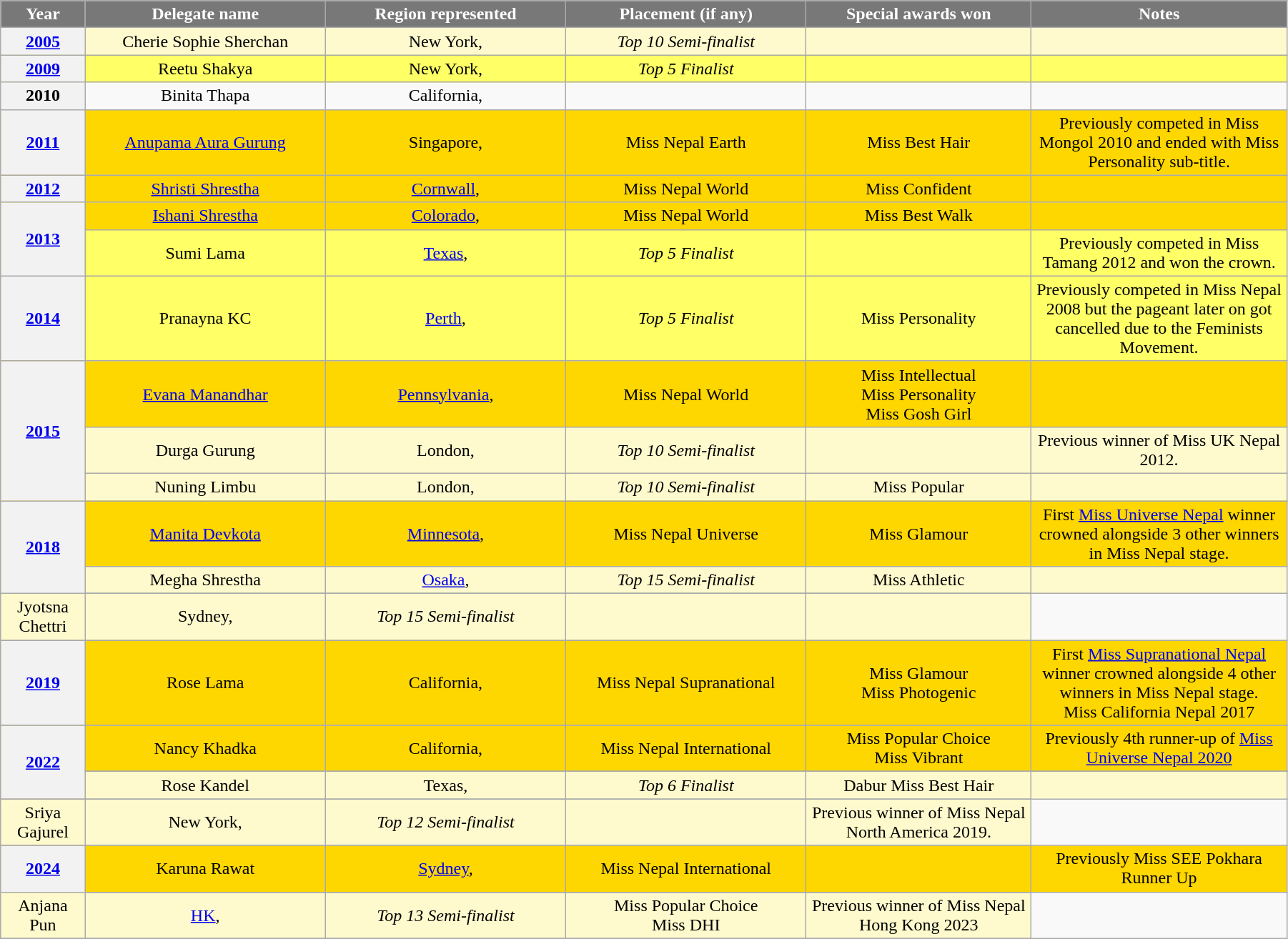<table class="wikitable" style="width:95%;text-align:center">
<tr>
<th width="30" style="background-color:#787878;color:#FFFFFF;">Year</th>
<th width="150" style="background-color:#787878;color:#FFFFFF;">Delegate name</th>
<th width="150" style="background-color:#787878;color:#FFFFFF;">Region represented</th>
<th width="150" style="background-color:#787878;color:#FFFFFF;">Placement (if any)</th>
<th width="140" style="background-color:#787878;color:#FFFFFF;">Special awards won</th>
<th width="160" style="background-color:#787878;color:#FFFFFF;">Notes</th>
</tr>
<tr style="background-color:#FFFACD; : ">
<th><a href='#'>2005</a></th>
<td>Cherie Sophie Sherchan</td>
<td>New York, </td>
<td><em>Top 10 Semi-finalist</em></td>
<td></td>
<td></td>
</tr>
<tr style="background-color:#FFFF66; : ">
<th><a href='#'>2009</a></th>
<td>Reetu Shakya</td>
<td>New York, </td>
<td><em>Top 5 Finalist</em></td>
<td></td>
<td></td>
</tr>
<tr>
<th>2010</th>
<td>Binita Thapa</td>
<td>California, </td>
<td></td>
<td></td>
<td></td>
</tr>
<tr style="background:GOLD; font-weight:;">
<th><a href='#'>2011</a></th>
<td><a href='#'>Anupama Aura Gurung</a></td>
<td>Singapore, </td>
<td>Miss Nepal Earth</td>
<td>Miss Best Hair</td>
<td>Previously competed in Miss Mongol 2010 and ended with Miss Personality sub-title.</td>
</tr>
<tr style="background:GOLD; font-weight:;">
<th><a href='#'>2012</a></th>
<td><a href='#'>Shristi Shrestha</a></td>
<td><a href='#'>Cornwall</a>, </td>
<td>Miss Nepal World</td>
<td>Miss Confident</td>
<td></td>
</tr>
<tr style="background:GOLD; font-weight:;">
<th rowspan="2"><a href='#'>2013</a></th>
<td><a href='#'>Ishani Shrestha</a></td>
<td><a href='#'>Colorado</a>, </td>
<td>Miss Nepal World</td>
<td>Miss Best Walk</td>
<td></td>
</tr>
<tr style="background-color:#FFFF66; : ">
<td>Sumi Lama</td>
<td><a href='#'>Texas</a>, </td>
<td><em>Top 5 Finalist</em></td>
<td></td>
<td>Previously competed in Miss Tamang 2012 and won the crown.</td>
</tr>
<tr style="background-color:#FFFF66; : ">
<th><a href='#'>2014</a></th>
<td>Pranayna KC</td>
<td><a href='#'>Perth</a>, </td>
<td><em>Top 5 Finalist</em></td>
<td>Miss Personality</td>
<td>Previously competed in Miss Nepal 2008 but the pageant later on got cancelled due to the Feminists Movement.</td>
</tr>
<tr style="background:GOLD; font-weight:;">
<th rowspan="3"><a href='#'>2015</a></th>
<td><a href='#'>Evana Manandhar</a></td>
<td><a href='#'>Pennsylvania</a>, </td>
<td>Miss Nepal World</td>
<td>Miss Intellectual <br> Miss Personality <br> Miss Gosh Girl</td>
<td></td>
</tr>
<tr style="background-color:#FFFACD; : ">
<td>Durga Gurung</td>
<td>London, </td>
<td><em>Top 10 Semi-finalist</em></td>
<td></td>
<td>Previous winner of Miss UK Nepal 2012.</td>
</tr>
<tr style="background-color:#FFFACD; : ">
<td>Nuning Limbu</td>
<td>London, </td>
<td><em>Top 10 Semi-finalist</em></td>
<td>Miss Popular</td>
<td></td>
</tr>
<tr style="background:GOLD; font-weight:;">
<th rowspan="3"><a href='#'>2018</a></th>
<td><a href='#'>Manita Devkota</a></td>
<td><a href='#'>Minnesota</a>, </td>
<td>Miss Nepal Universe</td>
<td>Miss Glamour</td>
<td>First <a href='#'>Miss Universe Nepal</a> winner crowned alongside 3 other winners in Miss Nepal stage.</td>
</tr>
<tr style="background-color:#FFFACD; : ">
<td>Megha Shrestha</td>
<td><a href='#'>Osaka</a>, </td>
<td><em>Top 15 Semi-finalist</em></td>
<td>Miss Athletic</td>
<td></td>
</tr>
<tr>
</tr>
<tr style="background-color:#FFFACD; : ">
<td>Jyotsna Chettri</td>
<td>Sydney, </td>
<td><em>Top 15 Semi-finalist</em></td>
<td></td>
<td></td>
</tr>
<tr>
</tr>
<tr style="background:GOLD; font-weight:;">
<th><a href='#'>2019</a></th>
<td>Rose Lama</td>
<td>California, </td>
<td>Miss Nepal Supranational</td>
<td>Miss Glamour <br> Miss Photogenic</td>
<td>First <a href='#'>Miss Supranational Nepal</a> winner crowned alongside 4 other winners in Miss Nepal stage. <br> Miss California Nepal 2017</td>
</tr>
<tr>
</tr>
<tr style="background:GOLD; font-weight:;">
<th rowspan="3"><a href='#'>2022</a></th>
<td>Nancy Khadka</td>
<td>California, </td>
<td>Miss Nepal International</td>
<td>Miss Popular Choice <br> Miss Vibrant</td>
<td>Previously 4th runner-up of <a href='#'>Miss Universe Nepal 2020</a></td>
</tr>
<tr>
</tr>
<tr style="background-color:#FFFACD; : ">
<td>Rose Kandel</td>
<td>Texas, </td>
<td><em>Top 6 Finalist</em></td>
<td>Dabur Miss Best Hair</td>
<td></td>
</tr>
<tr>
</tr>
<tr style="background-color:#FFFACD; : ">
<td>Sriya Gajurel</td>
<td>New York, </td>
<td><em>Top 12 Semi-finalist</em></td>
<td></td>
<td>Previous winner of Miss Nepal North America 2019.</td>
</tr>
<tr>
</tr>
<tr style="background:GOLD; font-weight:;">
<th rowspan="2"><a href='#'>2024</a></th>
<td>Karuna Rawat</td>
<td><a href='#'>Sydney</a>, </td>
<td>Miss Nepal International</td>
<td></td>
<td>Previously Miss SEE Pokhara Runner Up</td>
</tr>
<tr>
</tr>
<tr style="background-color:#FFFACD; : ">
<td>Anjana Pun</td>
<td><a href='#'>HK</a>, </td>
<td><em>Top 13 Semi-finalist</em></td>
<td>Miss Popular Choice <br> Miss DHI</td>
<td>Previous winner of Miss Nepal Hong Kong 2023</td>
</tr>
<tr>
</tr>
</table>
